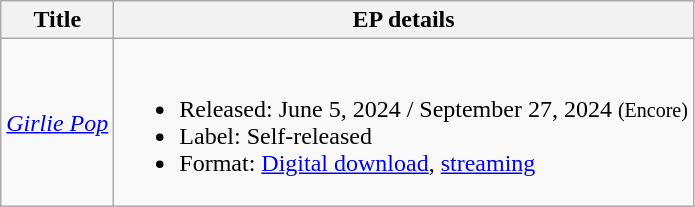<table class="wikitable">
<tr>
<th>Title</th>
<th>EP details</th>
</tr>
<tr>
<td><em><a href='#'>Girlie Pop</a></em></td>
<td><br><ul><li>Released: June 5, 2024 / September 27, 2024 <small>(Encore)</small></li><li>Label: Self-released</li><li>Format: <a href='#'>Digital download</a>, <a href='#'>streaming</a></li></ul></td>
</tr>
</table>
